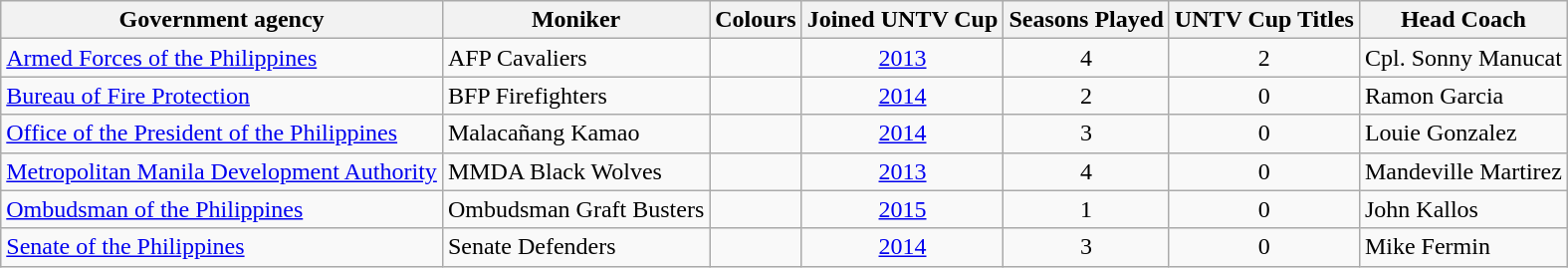<table class=wikitable>
<tr>
<th>Government agency</th>
<th>Moniker</th>
<th>Colours</th>
<th>Joined UNTV Cup</th>
<th>Seasons Played</th>
<th>UNTV Cup Titles</th>
<th>Head Coach</th>
</tr>
<tr>
<td><a href='#'>Armed Forces of the Philippines</a></td>
<td>AFP Cavaliers</td>
<td align=center;></td>
<td style="text-align:center;"><a href='#'>2013</a></td>
<td style="text-align:center;">4</td>
<td style="text-align:center;">2</td>
<td>Cpl. Sonny Manucat</td>
</tr>
<tr>
<td><a href='#'>Bureau of Fire Protection</a></td>
<td>BFP Firefighters</td>
<td align=center;></td>
<td style="text-align:center;"><a href='#'>2014</a></td>
<td style="text-align:center;">2</td>
<td style="text-align:center;">0</td>
<td>Ramon Garcia</td>
</tr>
<tr>
<td><a href='#'>Office of the President of the Philippines</a></td>
<td>Malacañang Kamao</td>
<td align=center;></td>
<td style="text-align:center;"><a href='#'>2014</a></td>
<td style="text-align:center;">3</td>
<td style="text-align:center;">0</td>
<td>Louie Gonzalez</td>
</tr>
<tr>
<td><a href='#'>Metropolitan Manila Development Authority</a></td>
<td>MMDA Black Wolves</td>
<td align=center;></td>
<td style="text-align:center;"><a href='#'>2013</a></td>
<td style="text-align:center;">4</td>
<td style="text-align:center;">0</td>
<td>Mandeville Martirez</td>
</tr>
<tr>
<td><a href='#'>Ombudsman of the Philippines</a></td>
<td>Ombudsman Graft Busters</td>
<td align=center;></td>
<td style="text-align:center;"><a href='#'>2015</a></td>
<td style="text-align:center;">1</td>
<td style="text-align:center;">0</td>
<td>John Kallos</td>
</tr>
<tr>
<td><a href='#'>Senate of the Philippines</a></td>
<td>Senate Defenders</td>
<td align=center;></td>
<td style="text-align:center;"><a href='#'>2014</a></td>
<td style="text-align:center;">3</td>
<td style="text-align:center;">0</td>
<td>Mike Fermin</td>
</tr>
</table>
